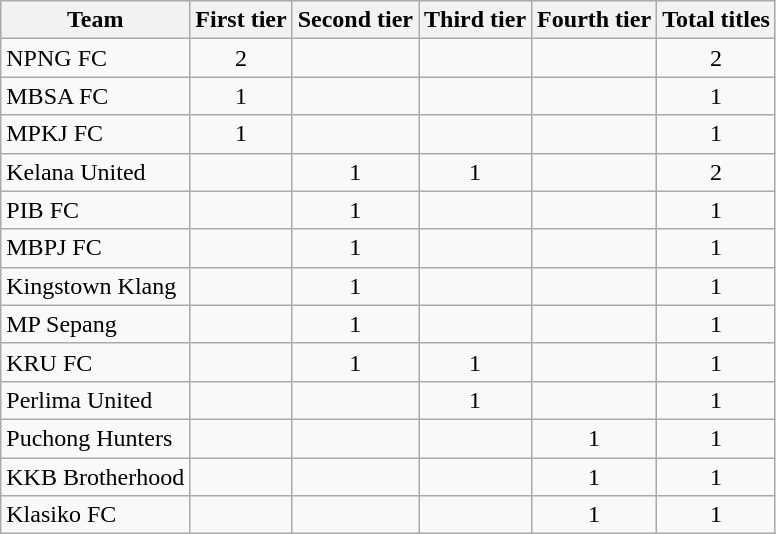<table class="wikitable sortable" style="text-align:center">
<tr>
<th>Team</th>
<th>First tier</th>
<th>Second tier</th>
<th>Third tier</th>
<th>Fourth tier</th>
<th>Total titles</th>
</tr>
<tr>
<td align=left>NPNG FC</td>
<td>2</td>
<td></td>
<td></td>
<td></td>
<td>2</td>
</tr>
<tr>
<td align=left>MBSA FC</td>
<td>1</td>
<td></td>
<td></td>
<td></td>
<td>1</td>
</tr>
<tr>
<td align=left>MPKJ FC</td>
<td>1</td>
<td></td>
<td></td>
<td></td>
<td>1</td>
</tr>
<tr>
<td align="left">Kelana United</td>
<td></td>
<td>1</td>
<td>1</td>
<td></td>
<td>2</td>
</tr>
<tr>
<td align="left">PIB FC</td>
<td></td>
<td>1</td>
<td></td>
<td></td>
<td>1</td>
</tr>
<tr>
<td align="left">MBPJ FC</td>
<td></td>
<td>1</td>
<td></td>
<td></td>
<td>1</td>
</tr>
<tr>
<td align="left">Kingstown Klang</td>
<td></td>
<td>1</td>
<td></td>
<td></td>
<td>1</td>
</tr>
<tr>
<td align="left">MP Sepang</td>
<td></td>
<td>1</td>
<td></td>
<td></td>
<td>1</td>
</tr>
<tr>
<td align="left">KRU FC</td>
<td></td>
<td>1</td>
<td>1</td>
<td></td>
<td>1</td>
</tr>
<tr>
<td align=left>Perlima United</td>
<td></td>
<td></td>
<td>1</td>
<td></td>
<td>1</td>
</tr>
<tr>
<td align="left">Puchong Hunters</td>
<td></td>
<td></td>
<td></td>
<td>1</td>
<td>1</td>
</tr>
<tr>
<td align="left">KKB Brotherhood</td>
<td></td>
<td></td>
<td></td>
<td>1</td>
<td>1</td>
</tr>
<tr>
<td align=left>Klasiko FC</td>
<td></td>
<td></td>
<td></td>
<td>1</td>
<td>1</td>
</tr>
</table>
